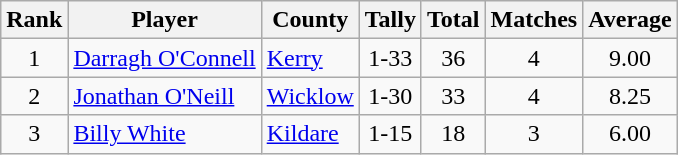<table class="wikitable">
<tr>
<th>Rank</th>
<th>Player</th>
<th>County</th>
<th>Tally</th>
<th>Total</th>
<th>Matches</th>
<th>Average</th>
</tr>
<tr>
<td rowspan=1 align=center>1</td>
<td><a href='#'>Darragh O'Connell</a></td>
<td><a href='#'>Kerry</a></td>
<td align=center>1-33</td>
<td align=center>36</td>
<td align=center>4</td>
<td align=center>9.00</td>
</tr>
<tr>
<td rowspan=1 align=center>2</td>
<td><a href='#'>Jonathan O'Neill</a></td>
<td><a href='#'>Wicklow</a></td>
<td align=center>1-30</td>
<td align=center>33</td>
<td align=center>4</td>
<td align=center>8.25</td>
</tr>
<tr>
<td rowspan=1 align=center>3</td>
<td><a href='#'>Billy White</a></td>
<td><a href='#'>Kildare</a></td>
<td align=center>1-15</td>
<td align=center>18</td>
<td align=center>3</td>
<td align=center>6.00</td>
</tr>
</table>
